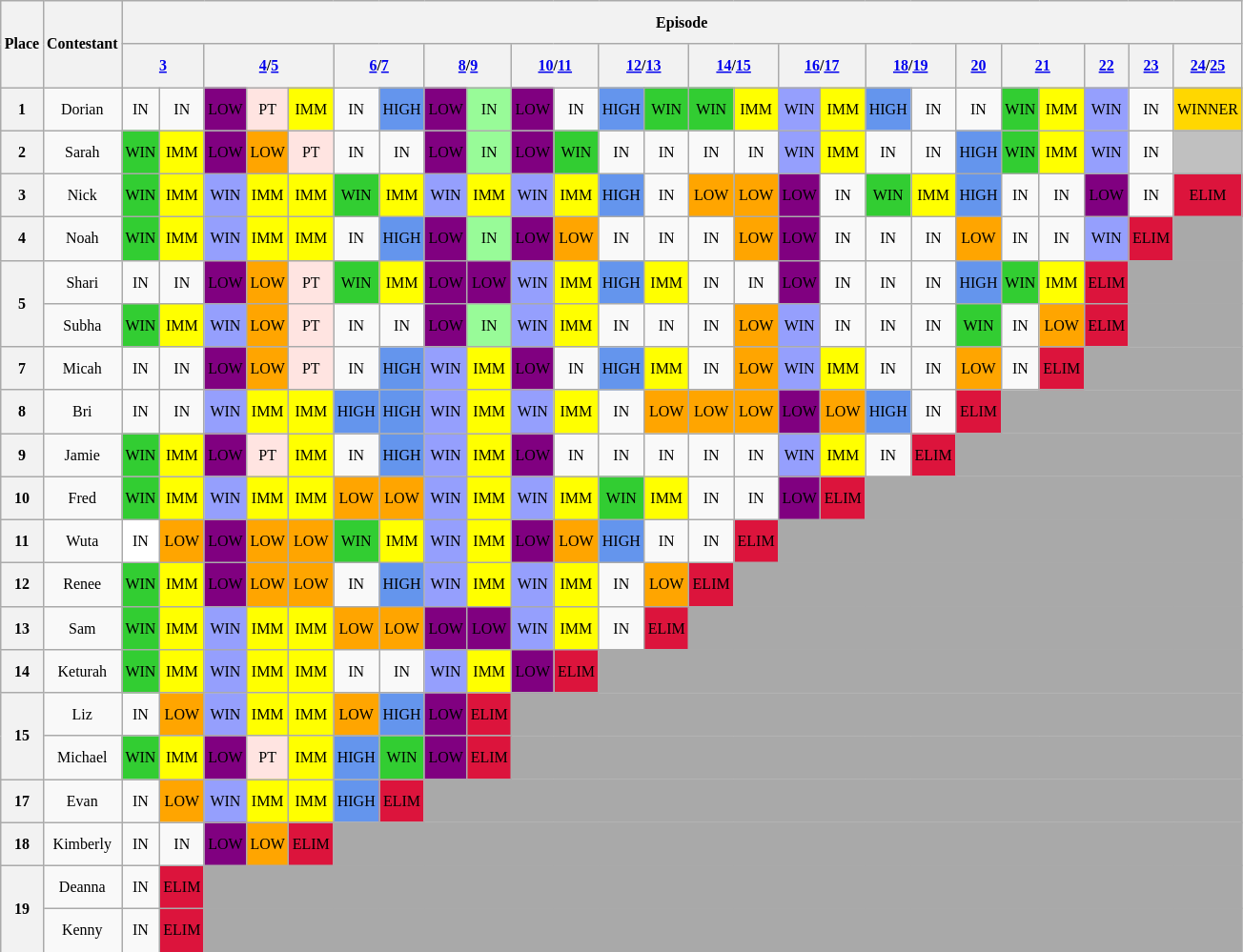<table class="wikitable" style="text-align: center; font-size: 8pt; line-height:25px;">
<tr>
<th rowspan="2">Place</th>
<th rowspan="2">Contestant</th>
<th colspan="25">Episode</th>
</tr>
<tr>
<th colspan="2"><a href='#'>3</a></th>
<th colspan="3"><a href='#'>4</a>/<a href='#'>5</a></th>
<th colspan="2"><a href='#'>6</a>/<a href='#'>7</a></th>
<th colspan="2"><a href='#'>8</a>/<a href='#'>9</a></th>
<th colspan="2"><a href='#'>10</a>/<a href='#'>11</a></th>
<th colspan="2"><a href='#'>12</a>/<a href='#'>13</a></th>
<th colspan="2"><a href='#'>14</a>/<a href='#'>15</a></th>
<th colspan="2"><a href='#'>16</a>/<a href='#'>17</a></th>
<th colspan="2"><a href='#'>18</a>/<a href='#'>19</a></th>
<th><a href='#'>20</a></th>
<th colspan="2"><a href='#'>21</a></th>
<th><a href='#'>22</a></th>
<th><a href='#'>23</a></th>
<th><a href='#'>24</a>/<a href='#'>25</a></th>
</tr>
<tr>
<th>1</th>
<td>Dorian</td>
<td>IN</td>
<td>IN</td>
<td style="background:purple;">LOW</td>
<td style="background:mistyrose;">PT</td>
<td style="background:yellow;">IMM</td>
<td>IN</td>
<td style="background:cornflowerblue;">HIGH</td>
<td style="background:purple;">LOW</td>
<td style="background:palegreen;">IN</td>
<td style="background:purple;">LOW</td>
<td>IN</td>
<td style="background:cornflowerblue;">HIGH</td>
<td style="background:limegreen;">WIN</td>
<td style="background:limegreen;">WIN</td>
<td style="background:yellow;">IMM</td>
<td style="background:#959FFD;">WIN</td>
<td style="background:yellow;">IMM</td>
<td style="background:cornflowerblue;">HIGH</td>
<td>IN</td>
<td>IN</td>
<td style="background:limegreen;">WIN</td>
<td style="background:yellow;">IMM</td>
<td style="background:#959FFD;">WIN</td>
<td>IN</td>
<td style="background:gold;">WINNER</td>
</tr>
<tr>
<th>2</th>
<td>Sarah</td>
<td style="background:limegreen;">WIN</td>
<td style="background:yellow;">IMM</td>
<td style="background:purple;">LOW</td>
<td style="background:orange;">LOW</td>
<td style="background:mistyrose;">PT</td>
<td>IN</td>
<td>IN</td>
<td style="background:purple;">LOW</td>
<td style="background:palegreen;">IN</td>
<td style="background:purple;">LOW</td>
<td style="background:limegreen;">WIN</td>
<td>IN</td>
<td>IN</td>
<td>IN</td>
<td>IN</td>
<td style="background:#959FFD;">WIN</td>
<td style="background:yellow;">IMM</td>
<td>IN</td>
<td>IN</td>
<td style="background:cornflowerblue;">HIGH</td>
<td style="background:limegreen;">WIN</td>
<td style="background:yellow;">IMM</td>
<td style="background:#959FFD;">WIN</td>
<td>IN</td>
<td style="background:silver;"></td>
</tr>
<tr>
<th>3</th>
<td>Nick</td>
<td style="background:limegreen;">WIN</td>
<td style="background:yellow;">IMM</td>
<td style="background:#959FFD;">WIN</td>
<td style="background:yellow;">IMM</td>
<td style="background:yellow;">IMM</td>
<td style="background:limegreen;">WIN</td>
<td style="background:yellow;">IMM</td>
<td style="background:#959FFD;">WIN</td>
<td style="background:yellow;">IMM</td>
<td style="background:#959FFD;">WIN</td>
<td style="background:yellow;">IMM</td>
<td style="background:cornflowerblue;">HIGH</td>
<td>IN</td>
<td style="background:orange;">LOW</td>
<td style="background:orange;">LOW</td>
<td style="background:purple;">LOW</td>
<td>IN</td>
<td style="background:limegreen;">WIN</td>
<td style="background:yellow;">IMM</td>
<td style="background:cornflowerblue;">HIGH</td>
<td>IN</td>
<td>IN</td>
<td style="background:purple;">LOW</td>
<td>IN</td>
<td style="background:crimson">ELIM</td>
</tr>
<tr>
<th>4</th>
<td>Noah</td>
<td style="background:limegreen;">WIN</td>
<td style="background:yellow;">IMM</td>
<td style="background:#959FFD;">WIN</td>
<td style="background:yellow;">IMM</td>
<td style="background:yellow;">IMM</td>
<td>IN</td>
<td style="background:cornflowerblue;">HIGH</td>
<td style="background:purple;">LOW</td>
<td style="background:palegreen;">IN</td>
<td style="background:purple;">LOW</td>
<td style="background:orange;">LOW</td>
<td>IN</td>
<td>IN</td>
<td>IN</td>
<td style="background:orange;">LOW</td>
<td style="background:purple;">LOW</td>
<td>IN</td>
<td>IN</td>
<td>IN</td>
<td style="background:orange;">LOW</td>
<td>IN</td>
<td>IN</td>
<td style="background:#959FFD;">WIN</td>
<td style="background:crimson;">ELIM</td>
<td style="background:darkgrey;"></td>
</tr>
<tr>
<th rowspan="2">5</th>
<td>Shari</td>
<td>IN</td>
<td>IN</td>
<td style="background:purple;">LOW</td>
<td style="background:orange;">LOW</td>
<td style="background:mistyrose;">PT</td>
<td style="background:limegreen;">WIN</td>
<td style="background:yellow;">IMM</td>
<td style="background:purple;">LOW</td>
<td style="background:purple;">LOW</td>
<td style="background:#959FFD;">WIN</td>
<td style="background:yellow;">IMM</td>
<td style="background:cornflowerblue;">HIGH</td>
<td style="background:yellow;">IMM</td>
<td>IN</td>
<td>IN</td>
<td style="background:purple;">LOW</td>
<td>IN</td>
<td>IN</td>
<td>IN</td>
<td style="background:cornflowerblue;">HIGH</td>
<td style="background:limegreen;">WIN</td>
<td style="background:yellow;">IMM</td>
<td style="background:crimson;">ELIM</td>
<td style="background:darkgrey;" colspan="2"></td>
</tr>
<tr>
<td>Subha</td>
<td style="background:limegreen;">WIN</td>
<td style="background:yellow;">IMM</td>
<td style="background:#959FFD;">WIN</td>
<td style="background:orange;">LOW</td>
<td style="background:mistyrose;">PT</td>
<td>IN</td>
<td>IN</td>
<td style="background:purple;">LOW</td>
<td style="background:palegreen;">IN</td>
<td style="background:#959FFD;">WIN</td>
<td style="background:yellow;">IMM</td>
<td>IN</td>
<td>IN</td>
<td>IN</td>
<td style="background:orange;">LOW</td>
<td style="background:#959FFD;">WIN</td>
<td>IN</td>
<td>IN</td>
<td>IN</td>
<td style="background:limegreen;">WIN</td>
<td>IN</td>
<td style="background:orange;">LOW</td>
<td style="background:crimson;">ELIM</td>
<td style="background:darkgrey;" colspan="2"></td>
</tr>
<tr>
<th>7</th>
<td>Micah</td>
<td>IN</td>
<td>IN</td>
<td style="background:purple;">LOW</td>
<td style="background:orange;">LOW</td>
<td style="background:mistyrose;">PT</td>
<td>IN</td>
<td style="background:cornflowerblue;">HIGH</td>
<td style="background:#959FFD;">WIN</td>
<td style="background:yellow;">IMM</td>
<td style="background:purple;">LOW</td>
<td>IN</td>
<td style="background:cornflowerblue;">HIGH</td>
<td style="background:yellow;">IMM</td>
<td>IN</td>
<td style="background:orange;">LOW</td>
<td style="background:#959FFD;">WIN</td>
<td style="background:yellow;">IMM</td>
<td>IN</td>
<td>IN</td>
<td style="background:orange;">LOW</td>
<td>IN</td>
<td style="background:crimson;">ELIM</td>
<td style="background:darkgrey;" colspan="3"></td>
</tr>
<tr>
<th>8</th>
<td>Bri</td>
<td>IN</td>
<td>IN</td>
<td style="background:#959FFD;">WIN</td>
<td style="background:yellow;">IMM</td>
<td style="background:yellow;">IMM</td>
<td style="background:cornflowerblue;">HIGH</td>
<td style="background:cornflowerblue;">HIGH</td>
<td style="background:#959FFD;">WIN</td>
<td style="background:yellow;">IMM</td>
<td style="background:#959FFD;">WIN</td>
<td style="background:yellow;">IMM</td>
<td>IN</td>
<td style="background:orange;">LOW</td>
<td style="background:orange;">LOW</td>
<td style="background:orange;">LOW</td>
<td style="background:purple;">LOW</td>
<td style="background:orange;">LOW</td>
<td style="background:cornflowerblue;">HIGH</td>
<td>IN</td>
<td style="background:crimson;">ELIM</td>
<td style="background:darkgrey;" colspan="5"></td>
</tr>
<tr>
<th>9</th>
<td>Jamie</td>
<td style="background:limegreen;">WIN</td>
<td style="background:yellow;">IMM</td>
<td style="background:purple;">LOW</td>
<td style="background:mistyrose;">PT</td>
<td style="background:yellow;">IMM</td>
<td>IN</td>
<td style="background:cornflowerblue;">HIGH</td>
<td style="background:#959FFD;">WIN</td>
<td style="background:yellow;">IMM</td>
<td style="background:purple;">LOW</td>
<td>IN</td>
<td>IN</td>
<td>IN</td>
<td>IN</td>
<td>IN</td>
<td style="background:#959FFD;">WIN</td>
<td style="background:yellow;">IMM</td>
<td>IN</td>
<td style="background:crimson;">ELIM</td>
<td style="background:darkgrey;" colspan="6"></td>
</tr>
<tr>
<th>10</th>
<td>Fred</td>
<td style="background:limegreen;">WIN</td>
<td style="background:yellow;">IMM</td>
<td style="background:#959FFD;">WIN</td>
<td style="background:yellow;">IMM</td>
<td style="background:yellow;">IMM</td>
<td style="background:orange;">LOW</td>
<td style="background:orange;">LOW</td>
<td style="background:#959FFD;">WIN</td>
<td style="background:yellow;">IMM</td>
<td style="background:#959FFD;">WIN</td>
<td style="background:yellow;">IMM</td>
<td style="background:limegreen;">WIN</td>
<td style="background:yellow;">IMM</td>
<td>IN</td>
<td>IN</td>
<td style="background:purple;">LOW</td>
<td style="background:crimson;">ELIM</td>
<td style="background:darkgrey;" colspan="8"></td>
</tr>
<tr>
<th>11</th>
<td>Wuta</td>
<td style="background:white;">IN</td>
<td style="background:orange;">LOW</td>
<td style="background:purple;">LOW</td>
<td style="background:orange;">LOW</td>
<td style="background:orange;">LOW</td>
<td style="background:limegreen;">WIN</td>
<td style="background:yellow;">IMM</td>
<td style="background:#959FFD;">WIN</td>
<td style="background:yellow;">IMM</td>
<td style="background:purple;">LOW</td>
<td style="background:orange;">LOW</td>
<td style="background:cornflowerblue;">HIGH</td>
<td>IN</td>
<td>IN</td>
<td style="background:crimson;">ELIM</td>
<td style="background:darkgrey;" colspan="10"></td>
</tr>
<tr>
<th>12</th>
<td>Renee</td>
<td style="background:limegreen;">WIN</td>
<td style="background:yellow;">IMM</td>
<td style="background:purple;">LOW</td>
<td style="background:orange;">LOW</td>
<td style="background:orange;">LOW</td>
<td>IN</td>
<td style="background:cornflowerblue;">HIGH</td>
<td style="background:#959FFD;">WIN</td>
<td style="background:yellow;">IMM</td>
<td style="background:#959FFD;">WIN</td>
<td style="background:yellow;">IMM</td>
<td>IN</td>
<td style="background:orange;">LOW</td>
<td style="background:crimson;">ELIM</td>
<td style="background:darkgrey;" colspan="11"></td>
</tr>
<tr>
<th>13</th>
<td>Sam</td>
<td style="background:limegreen;">WIN</td>
<td style="background:yellow;">IMM</td>
<td style="background:#959FFD;">WIN</td>
<td style="background:yellow;">IMM</td>
<td style="background:yellow;">IMM</td>
<td style="background:orange;">LOW</td>
<td style="background:orange;">LOW</td>
<td style="background:purple;">LOW</td>
<td style="background:purple;">LOW</td>
<td style="background:#959FFD;">WIN</td>
<td style="background:yellow;">IMM</td>
<td>IN</td>
<td style="background:crimson;">ELIM</td>
<td style="background:darkgrey;" colspan="12"></td>
</tr>
<tr>
<th>14</th>
<td>Keturah</td>
<td style="background:limegreen;">WIN</td>
<td style="background:yellow;">IMM</td>
<td style="background:#959FFD;">WIN</td>
<td style="background:yellow;">IMM</td>
<td style="background:yellow;">IMM</td>
<td>IN</td>
<td>IN</td>
<td style="background:#959FFD;">WIN</td>
<td style="background:yellow;">IMM</td>
<td style="background:purple;">LOW</td>
<td style="background:crimson;">ELIM</td>
<td style="background:darkgrey;" colspan="14"></td>
</tr>
<tr>
<th rowspan="2">15</th>
<td>Liz</td>
<td>IN</td>
<td style="background:orange;">LOW</td>
<td style="background:#959FFD;">WIN</td>
<td style="background:yellow;">IMM</td>
<td style="background:yellow;">IMM</td>
<td style="background:orange;">LOW</td>
<td style="background:cornflowerblue;">HIGH</td>
<td style="background:purple;">LOW</td>
<td style="background:crimson;">ELIM</td>
<td style="background:darkgrey;" colspan="16"></td>
</tr>
<tr>
<td>Michael</td>
<td style="background:limegreen;">WIN</td>
<td style="background:yellow;">IMM</td>
<td style="background:purple;">LOW</td>
<td style="background:mistyrose;">PT</td>
<td style="background:yellow;">IMM</td>
<td style="background:cornflowerblue;">HIGH</td>
<td style="background:limegreen;">WIN</td>
<td style="background:purple;">LOW</td>
<td style="background:crimson;">ELIM</td>
<td style="background:darkgrey;" colspan="16"></td>
</tr>
<tr>
<th>17</th>
<td>Evan</td>
<td>IN</td>
<td style="background:orange;">LOW</td>
<td style="background:#959FFD;">WIN</td>
<td style="background:yellow;">IMM</td>
<td style="background:yellow;">IMM</td>
<td style="background:cornflowerblue;">HIGH</td>
<td style="background:crimson;">ELIM</td>
<td style="background:darkgrey;" colspan="18"></td>
</tr>
<tr>
<th>18</th>
<td>Kimberly</td>
<td>IN</td>
<td>IN</td>
<td style="background:purple;">LOW</td>
<td style="background:orange;">LOW</td>
<td style="background:crimson;">ELIM</td>
<td style="background:darkgrey;" colspan="20"></td>
</tr>
<tr>
<th rowspan="2">19</th>
<td>Deanna</td>
<td>IN</td>
<td style="background:crimson;">ELIM</td>
<td style="background:darkgrey;" colspan="23"></td>
</tr>
<tr>
<td>Kenny</td>
<td>IN</td>
<td style="background:crimson;">ELIM</td>
<td style="background:darkgrey;" colspan="23"></td>
</tr>
</table>
